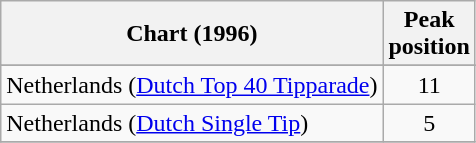<table class="wikitable sortable">
<tr>
<th>Chart (1996)</th>
<th>Peak<br>position</th>
</tr>
<tr>
</tr>
<tr>
<td>Netherlands (<a href='#'>Dutch Top 40 Tipparade</a>)</td>
<td align="center">11</td>
</tr>
<tr>
<td>Netherlands (<a href='#'>Dutch Single Tip</a>)</td>
<td align="center">5</td>
</tr>
<tr>
</tr>
</table>
